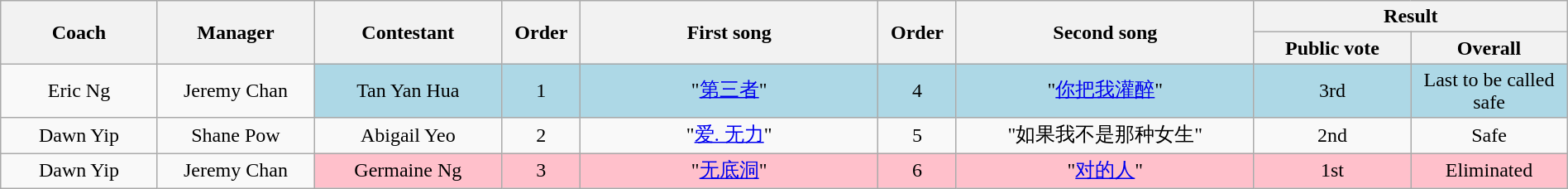<table class="wikitable" style="text-align: center; width:100%;">
<tr>
<th rowspan=2 style="width:10%;">Coach</th>
<th rowspan=2 style="width:10%;">Manager</th>
<th rowspan=2 style="width:12%;">Contestant</th>
<th rowspan=2 style="width:5%;">Order</th>
<th rowspan=2 style="width:19%;">First song</th>
<th rowspan=2 style="width:5%;">Order</th>
<th rowspan=2 style="width:19%;">Second song</th>
<th colspan=2>Result</th>
</tr>
<tr>
<th style="width:10%;">Public vote</th>
<th style="width:10%;">Overall</th>
</tr>
<tr>
<td>Eric Ng</td>
<td>Jeremy Chan</td>
<td style="background:lightblue;">Tan Yan Hua</td>
<td style="background:lightblue;">1</td>
<td style="background:lightblue;">"<a href='#'>第三者</a>"</td>
<td style="background:lightblue;">4</td>
<td style="background:lightblue;">"<a href='#'>你把我灌醉</a>"</td>
<td style="background:lightblue;">3rd</td>
<td style="background:lightblue;">Last to be called safe</td>
</tr>
<tr>
<td>Dawn Yip</td>
<td>Shane Pow</td>
<td>Abigail Yeo</td>
<td>2</td>
<td>"<a href='#'>爱. 无力</a>"</td>
<td>5</td>
<td>"如果我不是那种女生"</td>
<td>2nd</td>
<td>Safe</td>
</tr>
<tr>
<td>Dawn Yip</td>
<td>Jeremy Chan</td>
<td style="background:pink;">Germaine Ng</td>
<td style="background:pink;">3</td>
<td style="background:pink;">"<a href='#'>无底洞</a>"</td>
<td style="background:pink;">6</td>
<td style="background:pink;">"<a href='#'>对的人</a>"</td>
<td style="background:pink;">1st</td>
<td style="background:pink;">Eliminated</td>
</tr>
</table>
